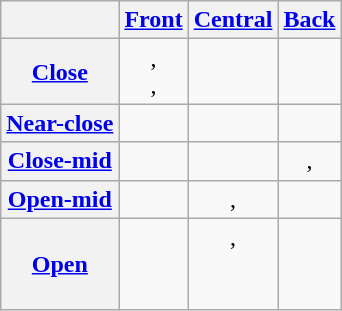<table class="wikitable" style="text-align: center">
<tr>
<th></th>
<th><a href='#'>Front</a></th>
<th><a href='#'>Central</a></th>
<th><a href='#'>Back</a></th>
</tr>
<tr>
<th><a href='#'>Close</a></th>
<td>, <br>, </td>
<td></td>
<td></td>
</tr>
<tr>
<th><a href='#'>Near-close</a></th>
<td></td>
<td></td>
<td></td>
</tr>
<tr>
<th><a href='#'>Close-mid</a></th>
<td></td>
<td></td>
<td>, </td>
</tr>
<tr>
<th><a href='#'>Open-mid</a></th>
<td></td>
<td>, </td>
<td><br></td>
</tr>
<tr>
<th><a href='#'>Open</a></th>
<td></td>
<td>, <br><br><br></td>
<td></td>
</tr>
</table>
